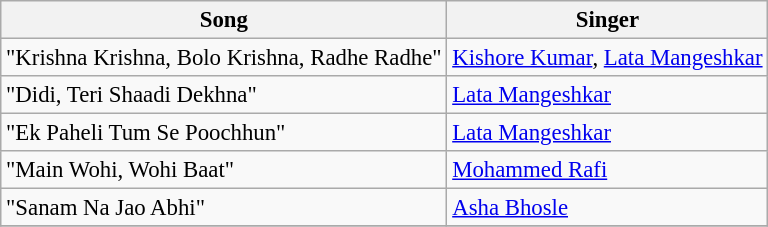<table class="wikitable" style="font-size:95%;">
<tr>
<th>Song</th>
<th>Singer</th>
</tr>
<tr>
<td>"Krishna Krishna, Bolo Krishna, Radhe Radhe"</td>
<td><a href='#'>Kishore Kumar</a>, <a href='#'>Lata Mangeshkar</a></td>
</tr>
<tr>
<td>"Didi, Teri Shaadi Dekhna"</td>
<td><a href='#'>Lata Mangeshkar</a></td>
</tr>
<tr>
<td>"Ek Paheli Tum Se Poochhun"</td>
<td><a href='#'>Lata Mangeshkar</a></td>
</tr>
<tr>
<td>"Main Wohi, Wohi Baat"</td>
<td><a href='#'>Mohammed Rafi</a></td>
</tr>
<tr>
<td>"Sanam Na Jao Abhi"</td>
<td><a href='#'>Asha Bhosle</a></td>
</tr>
<tr>
</tr>
</table>
